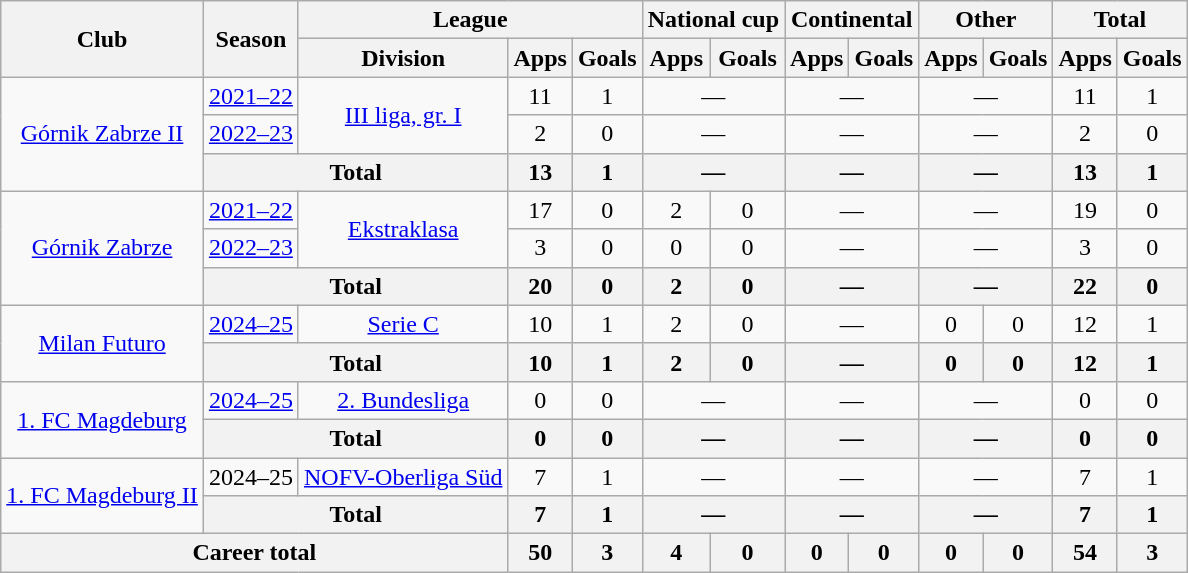<table class="wikitable" style="text-align: center;">
<tr>
<th rowspan="2">Club</th>
<th rowspan="2">Season</th>
<th colspan="3">League</th>
<th colspan="2">National cup</th>
<th colspan="2">Continental</th>
<th colspan="2">Other</th>
<th colspan="2">Total</th>
</tr>
<tr>
<th>Division</th>
<th>Apps</th>
<th>Goals</th>
<th>Apps</th>
<th>Goals</th>
<th>Apps</th>
<th>Goals</th>
<th>Apps</th>
<th>Goals</th>
<th>Apps</th>
<th>Goals</th>
</tr>
<tr>
<td rowspan="3"><a href='#'>Górnik Zabrze II</a></td>
<td><a href='#'>2021–22</a></td>
<td rowspan="2"><a href='#'>III liga, gr. I</a></td>
<td>11</td>
<td>1</td>
<td colspan="2">—</td>
<td colspan="2">—</td>
<td colspan="2">—</td>
<td>11</td>
<td>1</td>
</tr>
<tr>
<td><a href='#'>2022–23</a></td>
<td>2</td>
<td>0</td>
<td colspan="2">—</td>
<td colspan="2">—</td>
<td colspan="2">—</td>
<td>2</td>
<td>0</td>
</tr>
<tr>
<th colspan="2">Total</th>
<th>13</th>
<th>1</th>
<th colspan="2">—</th>
<th colspan="2">—</th>
<th colspan="2">—</th>
<th>13</th>
<th>1</th>
</tr>
<tr>
<td rowspan="3"><a href='#'>Górnik Zabrze</a></td>
<td><a href='#'>2021–22</a></td>
<td rowspan="2"><a href='#'>Ekstraklasa</a></td>
<td>17</td>
<td>0</td>
<td>2</td>
<td>0</td>
<td colspan="2">—</td>
<td colspan="2">—</td>
<td>19</td>
<td>0</td>
</tr>
<tr>
<td><a href='#'>2022–23</a></td>
<td>3</td>
<td>0</td>
<td>0</td>
<td>0</td>
<td colspan="2">—</td>
<td colspan="2">—</td>
<td>3</td>
<td>0</td>
</tr>
<tr>
<th colspan="2">Total</th>
<th>20</th>
<th>0</th>
<th>2</th>
<th>0</th>
<th colspan="2">—</th>
<th colspan="2">—</th>
<th>22</th>
<th>0</th>
</tr>
<tr>
<td rowspan="2"><a href='#'>Milan Futuro</a></td>
<td><a href='#'>2024–25</a></td>
<td><a href='#'>Serie C</a></td>
<td>10</td>
<td>1</td>
<td>2</td>
<td>0</td>
<td colspan="2">—</td>
<td>0</td>
<td>0</td>
<td>12</td>
<td>1</td>
</tr>
<tr>
<th colspan="2">Total</th>
<th>10</th>
<th>1</th>
<th>2</th>
<th>0</th>
<th colspan="2">—</th>
<th>0</th>
<th>0</th>
<th>12</th>
<th>1</th>
</tr>
<tr>
<td rowspan="2"><a href='#'>1. FC Magdeburg</a></td>
<td><a href='#'>2024–25</a></td>
<td><a href='#'>2. Bundesliga</a></td>
<td>0</td>
<td>0</td>
<td colspan="2">—</td>
<td colspan="2">—</td>
<td colspan="2">—</td>
<td>0</td>
<td>0</td>
</tr>
<tr>
<th colspan="2">Total</th>
<th>0</th>
<th>0</th>
<th colspan="2">—</th>
<th colspan="2">—</th>
<th colspan="2">—</th>
<th>0</th>
<th>0</th>
</tr>
<tr>
<td rowspan="2"><a href='#'>1. FC Magdeburg II</a></td>
<td>2024–25</td>
<td><a href='#'>NOFV-Oberliga Süd</a></td>
<td>7</td>
<td>1</td>
<td colspan="2">—</td>
<td colspan="2">—</td>
<td colspan="2">—</td>
<td>7</td>
<td>1</td>
</tr>
<tr>
<th colspan="2">Total</th>
<th>7</th>
<th>1</th>
<th colspan="2">—</th>
<th colspan="2">—</th>
<th colspan="2">—</th>
<th>7</th>
<th>1</th>
</tr>
<tr>
<th colspan="3">Career total</th>
<th>50</th>
<th>3</th>
<th>4</th>
<th>0</th>
<th>0</th>
<th>0</th>
<th>0</th>
<th>0</th>
<th>54</th>
<th>3</th>
</tr>
</table>
